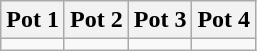<table class="wikitable">
<tr>
<th width=25%>Pot 1</th>
<th width=25%>Pot 2</th>
<th width=25%>Pot 3</th>
<th width=25%>Pot 4</th>
</tr>
<tr style="vertical-align: top;">
<td valign=top></td>
<td></td>
<td></td>
<td></td>
</tr>
</table>
